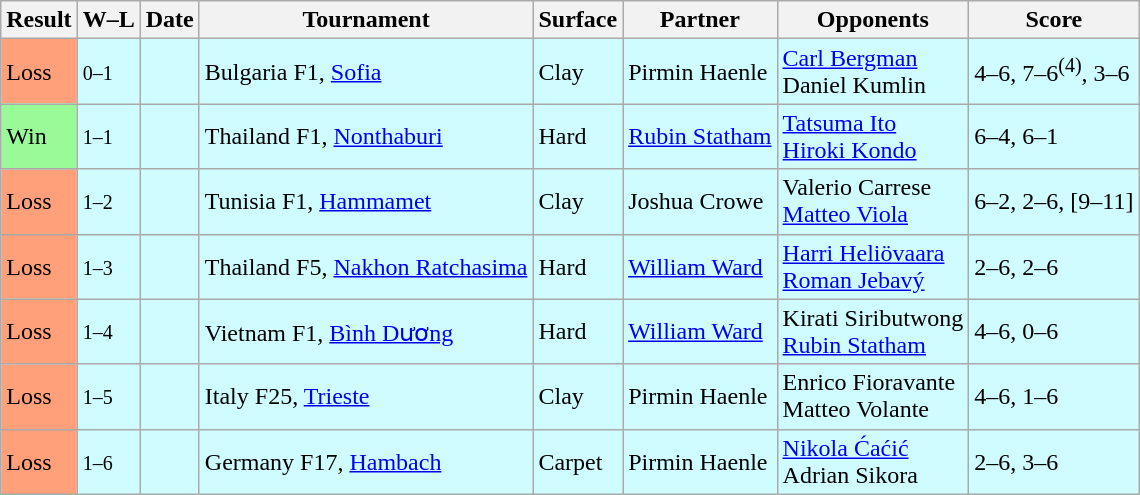<table class="sortable wikitable">
<tr>
<th>Result</th>
<th class="unsortable">W–L</th>
<th>Date</th>
<th>Tournament</th>
<th>Surface</th>
<th>Partner</th>
<th>Opponents</th>
<th class="unsortable">Score</th>
</tr>
<tr style="background:#cffcff;">
<td style="background:#ffa07a;">Loss</td>
<td><small>0–1</small></td>
<td></td>
<td>Bulgaria F1, <a href='#'>Sofia</a></td>
<td>Clay</td>
<td> Pirmin Haenle</td>
<td> <a href='#'>Carl Bergman</a> <br>  Daniel Kumlin</td>
<td>4–6, 7–6<sup>(4)</sup>, 3–6</td>
</tr>
<tr style="background:#cffcff;">
<td style="background:#98fb98;">Win</td>
<td><small>1–1</small></td>
<td></td>
<td>Thailand F1, <a href='#'>Nonthaburi</a></td>
<td>Hard</td>
<td> <a href='#'>Rubin Statham</a></td>
<td> <a href='#'>Tatsuma Ito</a> <br>  <a href='#'>Hiroki Kondo</a></td>
<td>6–4, 6–1</td>
</tr>
<tr style="background:#cffcff;">
<td style="background:#ffa07a;">Loss</td>
<td><small>1–2</small></td>
<td></td>
<td>Tunisia F1, <a href='#'>Hammamet</a></td>
<td>Clay</td>
<td> Joshua Crowe</td>
<td> Valerio Carrese <br>  <a href='#'>Matteo Viola</a></td>
<td>6–2, 2–6, [9–11]</td>
</tr>
<tr style="background:#cffcff;">
<td style="background:#ffa07a;">Loss</td>
<td><small>1–3</small></td>
<td></td>
<td>Thailand F5, <a href='#'>Nakhon Ratchasima</a></td>
<td>Hard</td>
<td> <a href='#'>William Ward</a></td>
<td> <a href='#'>Harri Heliövaara</a> <br>  <a href='#'>Roman Jebavý</a></td>
<td>2–6, 2–6</td>
</tr>
<tr style="background:#cffcff;">
<td style="background:#ffa07a;">Loss</td>
<td><small>1–4</small></td>
<td></td>
<td>Vietnam F1, <a href='#'>Bình Dương</a></td>
<td>Hard</td>
<td> <a href='#'>William Ward</a></td>
<td> Kirati Siributwong <br>  <a href='#'>Rubin Statham</a></td>
<td>4–6, 0–6</td>
</tr>
<tr style="background:#cffcff;">
<td style="background:#ffa07a;">Loss</td>
<td><small>1–5</small></td>
<td></td>
<td>Italy F25, <a href='#'>Trieste</a></td>
<td>Clay</td>
<td> Pirmin Haenle</td>
<td> Enrico Fioravante <br>  Matteo Volante</td>
<td>4–6, 1–6</td>
</tr>
<tr style="background:#cffcff;">
<td style="background:#ffa07a;">Loss</td>
<td><small>1–6</small></td>
<td></td>
<td>Germany F17, <a href='#'>Hambach</a></td>
<td>Carpet</td>
<td> Pirmin Haenle</td>
<td> <a href='#'>Nikola Ćaćić</a> <br>  Adrian Sikora</td>
<td>2–6, 3–6</td>
</tr>
</table>
